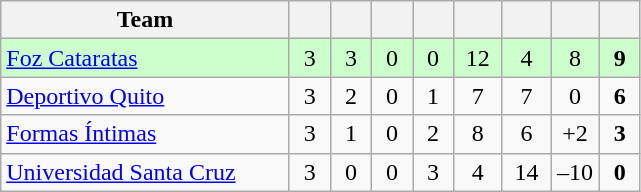<table class="wikitable" style="text-align: center;">
<tr>
<th width=185>Team</th>
<th width=20></th>
<th width=20></th>
<th width=20></th>
<th width=20></th>
<th width=25></th>
<th width=25></th>
<th width=25></th>
<th width=20></th>
</tr>
<tr bgcolor=ccffcc>
<td align=left> <a href='#'>Foz Cataratas</a></td>
<td>3</td>
<td>3</td>
<td>0</td>
<td>0</td>
<td>12</td>
<td>4</td>
<td>8</td>
<td><strong>9</strong></td>
</tr>
<tr>
<td align=left> <a href='#'>Deportivo Quito</a></td>
<td>3</td>
<td>2</td>
<td>0</td>
<td>1</td>
<td>7</td>
<td>7</td>
<td>0</td>
<td><strong>6</strong></td>
</tr>
<tr>
<td align=left> <a href='#'>Formas Íntimas</a></td>
<td>3</td>
<td>1</td>
<td>0</td>
<td>2</td>
<td>8</td>
<td>6</td>
<td>+2</td>
<td><strong>3</strong></td>
</tr>
<tr>
<td align=left> <a href='#'>Universidad Santa Cruz</a></td>
<td>3</td>
<td>0</td>
<td>0</td>
<td>3</td>
<td>4</td>
<td>14</td>
<td>–10</td>
<td><strong>0</strong></td>
</tr>
</table>
